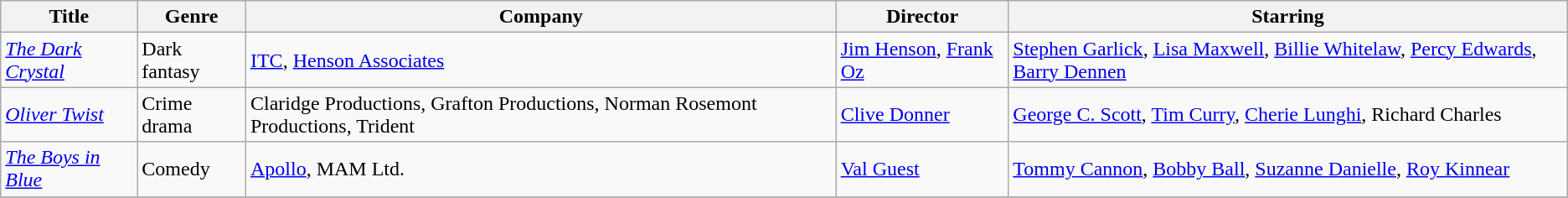<table class="wikitable unsortable">
<tr>
<th>Title</th>
<th>Genre</th>
<th>Company</th>
<th>Director</th>
<th>Starring</th>
</tr>
<tr>
<td><em><a href='#'>The Dark Crystal</a></em></td>
<td>Dark fantasy</td>
<td><a href='#'>ITC</a>, <a href='#'>Henson Associates</a></td>
<td><a href='#'>Jim Henson</a>, <a href='#'>Frank Oz</a></td>
<td><a href='#'>Stephen Garlick</a>, <a href='#'>Lisa Maxwell</a>, <a href='#'>Billie Whitelaw</a>, <a href='#'>Percy Edwards</a>, <a href='#'>Barry Dennen</a></td>
</tr>
<tr>
<td><em><a href='#'>Oliver Twist</a></em></td>
<td>Crime drama</td>
<td>Claridge Productions, Grafton Productions, Norman Rosemont Productions, Trident</td>
<td><a href='#'>Clive Donner</a></td>
<td><a href='#'>George C. Scott</a>, <a href='#'>Tim Curry</a>, <a href='#'>Cherie Lunghi</a>, Richard Charles</td>
</tr>
<tr>
<td><em><a href='#'>The Boys in Blue</a></em></td>
<td>Comedy</td>
<td><a href='#'>Apollo</a>, MAM Ltd.</td>
<td><a href='#'>Val Guest</a></td>
<td><a href='#'>Tommy Cannon</a>, <a href='#'>Bobby Ball</a>, <a href='#'>Suzanne Danielle</a>, <a href='#'>Roy Kinnear</a></td>
</tr>
<tr>
</tr>
</table>
